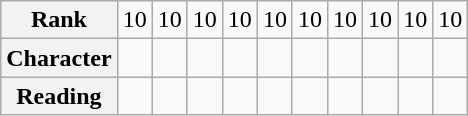<table class="wikitable">
<tr>
<th align=left>Rank</th>
<td>10</td>
<td>10</td>
<td>10</td>
<td>10</td>
<td>10</td>
<td>10</td>
<td>10</td>
<td>10</td>
<td>10</td>
<td>10</td>
</tr>
<tr align="center">
<th align="left">Character</th>
<td></td>
<td></td>
<td></td>
<td></td>
<td></td>
<td></td>
<td></td>
<td></td>
<td></td>
<td></td>
</tr>
<tr align="center">
<th align="left">Reading</th>
<td></td>
<td></td>
<td></td>
<td></td>
<td></td>
<td></td>
<td></td>
<td></td>
<td></td>
<td></td>
</tr>
</table>
